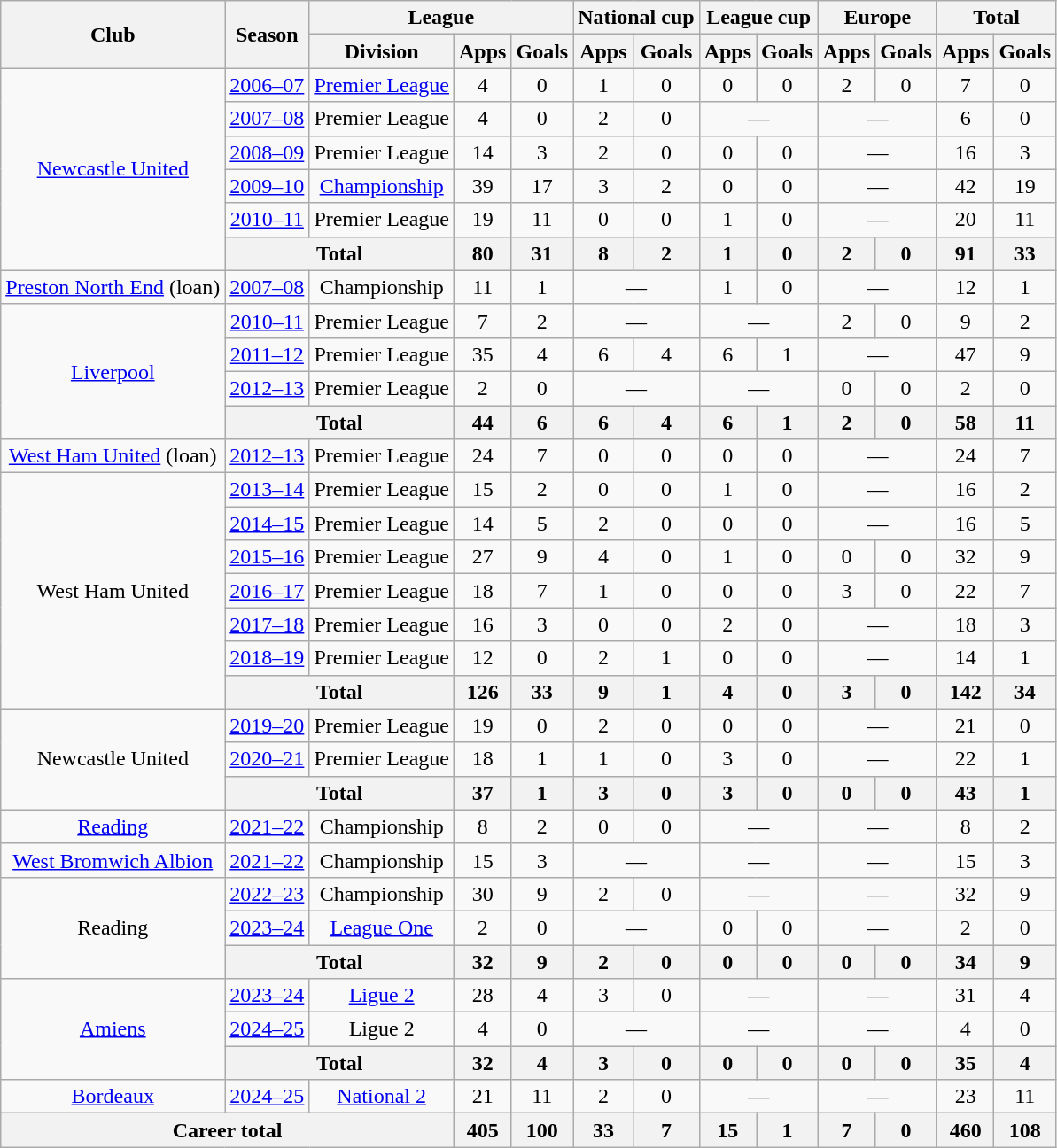<table class=wikitable style=text-align:center>
<tr>
<th rowspan=2>Club</th>
<th rowspan=2>Season</th>
<th colspan=3>League</th>
<th colspan=2>National cup</th>
<th colspan=2>League cup</th>
<th colspan=2>Europe</th>
<th colspan=2>Total</th>
</tr>
<tr>
<th>Division</th>
<th>Apps</th>
<th>Goals</th>
<th>Apps</th>
<th>Goals</th>
<th>Apps</th>
<th>Goals</th>
<th>Apps</th>
<th>Goals</th>
<th>Apps</th>
<th>Goals</th>
</tr>
<tr>
<td rowspan=6><a href='#'>Newcastle United</a></td>
<td><a href='#'>2006–07</a></td>
<td><a href='#'>Premier League</a></td>
<td>4</td>
<td>0</td>
<td>1</td>
<td>0</td>
<td>0</td>
<td>0</td>
<td>2</td>
<td>0</td>
<td>7</td>
<td>0</td>
</tr>
<tr>
<td><a href='#'>2007–08</a></td>
<td>Premier League</td>
<td>4</td>
<td>0</td>
<td>2</td>
<td>0</td>
<td colspan=2>—</td>
<td colspan=2>—</td>
<td>6</td>
<td>0</td>
</tr>
<tr>
<td><a href='#'>2008–09</a></td>
<td>Premier League</td>
<td>14</td>
<td>3</td>
<td>2</td>
<td>0</td>
<td>0</td>
<td>0</td>
<td colspan=2>—</td>
<td>16</td>
<td>3</td>
</tr>
<tr>
<td><a href='#'>2009–10</a></td>
<td><a href='#'>Championship</a></td>
<td>39</td>
<td>17</td>
<td>3</td>
<td>2</td>
<td>0</td>
<td>0</td>
<td colspan=2>—</td>
<td>42</td>
<td>19</td>
</tr>
<tr>
<td><a href='#'>2010–11</a></td>
<td>Premier League</td>
<td>19</td>
<td>11</td>
<td>0</td>
<td>0</td>
<td>1</td>
<td>0</td>
<td colspan=2>—</td>
<td>20</td>
<td>11</td>
</tr>
<tr>
<th colspan=2>Total</th>
<th>80</th>
<th>31</th>
<th>8</th>
<th>2</th>
<th>1</th>
<th>0</th>
<th>2</th>
<th>0</th>
<th>91</th>
<th>33</th>
</tr>
<tr>
<td><a href='#'>Preston North End</a> (loan)</td>
<td><a href='#'>2007–08</a></td>
<td>Championship</td>
<td>11</td>
<td>1</td>
<td colspan=2>—</td>
<td>1</td>
<td>0</td>
<td colspan=2>—</td>
<td>12</td>
<td>1</td>
</tr>
<tr>
<td rowspan=4><a href='#'>Liverpool</a></td>
<td><a href='#'>2010–11</a></td>
<td>Premier League</td>
<td>7</td>
<td>2</td>
<td colspan=2>—</td>
<td colspan=2>—</td>
<td>2</td>
<td>0</td>
<td>9</td>
<td>2</td>
</tr>
<tr>
<td><a href='#'>2011–12</a></td>
<td>Premier League</td>
<td>35</td>
<td>4</td>
<td>6</td>
<td>4</td>
<td>6</td>
<td>1</td>
<td colspan=2>—</td>
<td>47</td>
<td>9</td>
</tr>
<tr>
<td><a href='#'>2012–13</a></td>
<td>Premier League</td>
<td>2</td>
<td>0</td>
<td colspan=2>—</td>
<td colspan=2>—</td>
<td>0</td>
<td>0</td>
<td>2</td>
<td>0</td>
</tr>
<tr>
<th colspan=2>Total</th>
<th>44</th>
<th>6</th>
<th>6</th>
<th>4</th>
<th>6</th>
<th>1</th>
<th>2</th>
<th>0</th>
<th>58</th>
<th>11</th>
</tr>
<tr>
<td><a href='#'>West Ham United</a> (loan)</td>
<td><a href='#'>2012–13</a></td>
<td>Premier League</td>
<td>24</td>
<td>7</td>
<td>0</td>
<td>0</td>
<td>0</td>
<td>0</td>
<td colspan=2>—</td>
<td>24</td>
<td>7</td>
</tr>
<tr>
<td rowspan=7>West Ham United</td>
<td><a href='#'>2013–14</a></td>
<td>Premier League</td>
<td>15</td>
<td>2</td>
<td>0</td>
<td>0</td>
<td>1</td>
<td>0</td>
<td colspan=2>—</td>
<td>16</td>
<td>2</td>
</tr>
<tr>
<td><a href='#'>2014–15</a></td>
<td>Premier League</td>
<td>14</td>
<td>5</td>
<td>2</td>
<td>0</td>
<td>0</td>
<td>0</td>
<td colspan=2>—</td>
<td>16</td>
<td>5</td>
</tr>
<tr>
<td><a href='#'>2015–16</a></td>
<td>Premier League</td>
<td>27</td>
<td>9</td>
<td>4</td>
<td>0</td>
<td>1</td>
<td>0</td>
<td>0</td>
<td>0</td>
<td>32</td>
<td>9</td>
</tr>
<tr>
<td><a href='#'>2016–17</a></td>
<td>Premier League</td>
<td>18</td>
<td>7</td>
<td>1</td>
<td>0</td>
<td>0</td>
<td>0</td>
<td>3</td>
<td>0</td>
<td>22</td>
<td>7</td>
</tr>
<tr>
<td><a href='#'>2017–18</a></td>
<td>Premier League</td>
<td>16</td>
<td>3</td>
<td>0</td>
<td>0</td>
<td>2</td>
<td>0</td>
<td colspan=2>—</td>
<td>18</td>
<td>3</td>
</tr>
<tr>
<td><a href='#'>2018–19</a></td>
<td>Premier League</td>
<td>12</td>
<td>0</td>
<td>2</td>
<td>1</td>
<td>0</td>
<td>0</td>
<td colspan=2>—</td>
<td>14</td>
<td>1</td>
</tr>
<tr>
<th colspan=2>Total</th>
<th>126</th>
<th>33</th>
<th>9</th>
<th>1</th>
<th>4</th>
<th>0</th>
<th>3</th>
<th>0</th>
<th>142</th>
<th>34</th>
</tr>
<tr>
<td rowspan=3>Newcastle United</td>
<td><a href='#'>2019–20</a></td>
<td>Premier League</td>
<td>19</td>
<td>0</td>
<td>2</td>
<td>0</td>
<td>0</td>
<td>0</td>
<td colspan=2>—</td>
<td>21</td>
<td>0</td>
</tr>
<tr>
<td><a href='#'>2020–21</a></td>
<td>Premier League</td>
<td>18</td>
<td>1</td>
<td>1</td>
<td>0</td>
<td>3</td>
<td>0</td>
<td colspan=2>—</td>
<td>22</td>
<td>1</td>
</tr>
<tr>
<th colspan=2>Total</th>
<th>37</th>
<th>1</th>
<th>3</th>
<th>0</th>
<th>3</th>
<th>0</th>
<th>0</th>
<th>0</th>
<th>43</th>
<th>1</th>
</tr>
<tr>
<td><a href='#'>Reading</a></td>
<td><a href='#'>2021–22</a></td>
<td>Championship</td>
<td>8</td>
<td>2</td>
<td>0</td>
<td>0</td>
<td colspan=2>—</td>
<td colspan=2>—</td>
<td>8</td>
<td>2</td>
</tr>
<tr>
<td><a href='#'>West Bromwich Albion</a></td>
<td><a href='#'>2021–22</a></td>
<td>Championship</td>
<td>15</td>
<td>3</td>
<td colspan=2>—</td>
<td colspan=2>—</td>
<td colspan=2>—</td>
<td>15</td>
<td>3</td>
</tr>
<tr>
<td rowspan=3>Reading</td>
<td><a href='#'>2022–23</a></td>
<td>Championship</td>
<td>30</td>
<td>9</td>
<td>2</td>
<td>0</td>
<td colspan=2>—</td>
<td colspan=2>—</td>
<td>32</td>
<td>9</td>
</tr>
<tr>
<td><a href='#'>2023–24</a></td>
<td><a href='#'>League One</a></td>
<td>2</td>
<td>0</td>
<td colspan=2>—</td>
<td>0</td>
<td>0</td>
<td colspan=2>—</td>
<td>2</td>
<td>0</td>
</tr>
<tr>
<th colspan=2>Total</th>
<th>32</th>
<th>9</th>
<th>2</th>
<th>0</th>
<th>0</th>
<th>0</th>
<th>0</th>
<th>0</th>
<th>34</th>
<th>9</th>
</tr>
<tr>
<td rowspan=3><a href='#'>Amiens</a></td>
<td><a href='#'>2023–24</a></td>
<td><a href='#'>Ligue 2</a></td>
<td>28</td>
<td>4</td>
<td>3</td>
<td>0</td>
<td colspan=2>—</td>
<td colspan=2>—</td>
<td>31</td>
<td>4</td>
</tr>
<tr>
<td><a href='#'>2024–25</a></td>
<td>Ligue 2</td>
<td>4</td>
<td>0</td>
<td colspan=2>—</td>
<td colspan=2>—</td>
<td colspan=2>—</td>
<td>4</td>
<td>0</td>
</tr>
<tr>
<th colspan=2>Total</th>
<th>32</th>
<th>4</th>
<th>3</th>
<th>0</th>
<th>0</th>
<th>0</th>
<th>0</th>
<th>0</th>
<th>35</th>
<th>4</th>
</tr>
<tr>
<td><a href='#'>Bordeaux</a></td>
<td><a href='#'>2024–25</a></td>
<td><a href='#'>National 2</a></td>
<td>21</td>
<td>11</td>
<td>2</td>
<td>0</td>
<td colspan=2>—</td>
<td colspan=2>—</td>
<td>23</td>
<td>11</td>
</tr>
<tr>
<th colspan=3>Career total</th>
<th>405</th>
<th>100</th>
<th>33</th>
<th>7</th>
<th>15</th>
<th>1</th>
<th>7</th>
<th>0</th>
<th>460</th>
<th>108</th>
</tr>
</table>
